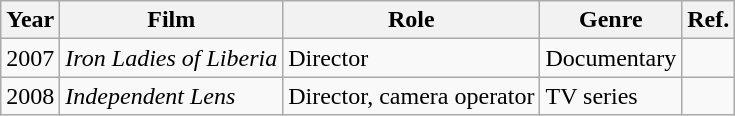<table class="wikitable">
<tr>
<th>Year</th>
<th>Film</th>
<th>Role</th>
<th>Genre</th>
<th>Ref.</th>
</tr>
<tr>
<td>2007</td>
<td><em>Iron Ladies of Liberia</em></td>
<td>Director</td>
<td>Documentary</td>
<td></td>
</tr>
<tr>
<td>2008</td>
<td><em>Independent Lens</em></td>
<td>Director, camera operator</td>
<td>TV series</td>
<td></td>
</tr>
</table>
